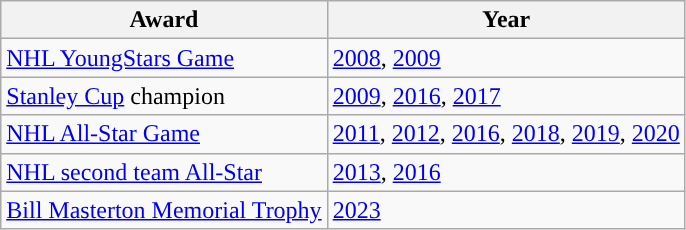<table class="wikitable">
<tr>
<th scope="col">Award</th>
<th scope="col">Year</th>
</tr>
<tr>
<td><a href='#'>NHL YoungStars Game</a></td>
<td><a href='#'>2008</a>, <a href='#'>2009</a></td>
</tr>
<tr>
<td><a href='#'>Stanley Cup</a> champion</td>
<td><a href='#'>2009</a>, <a href='#'>2016</a>, <a href='#'>2017</a></td>
</tr>
<tr>
<td><a href='#'>NHL All-Star Game</a></td>
<td><a href='#'>2011</a>, <a href='#'>2012</a>, <a href='#'>2016</a>, <a href='#'>2018</a>, <a href='#'>2019</a>, <a href='#'>2020</a></td>
</tr>
<tr>
<td><a href='#'>NHL second team All-Star</a></td>
<td><a href='#'>2013</a>, <a href='#'>2016</a></td>
</tr>
<tr>
<td><a href='#'>Bill Masterton Memorial Trophy</a></td>
<td><a href='#'>2023</a></td>
</tr>
</table>
